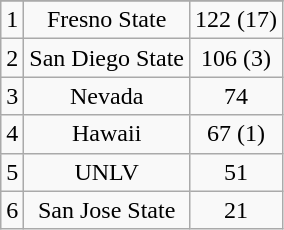<table class="wikitable" style="display: inline-table;">
<tr align="center">
</tr>
<tr align="center">
<td>1</td>
<td>Fresno State</td>
<td>122 (17)</td>
</tr>
<tr align="center">
<td>2</td>
<td>San Diego State</td>
<td>106 (3)</td>
</tr>
<tr align="center">
<td>3</td>
<td>Nevada</td>
<td>74</td>
</tr>
<tr align="center">
<td>4</td>
<td>Hawaii</td>
<td>67 (1)</td>
</tr>
<tr align="center">
<td>5</td>
<td>UNLV</td>
<td>51</td>
</tr>
<tr align="center">
<td>6</td>
<td>San Jose State</td>
<td>21</td>
</tr>
</table>
